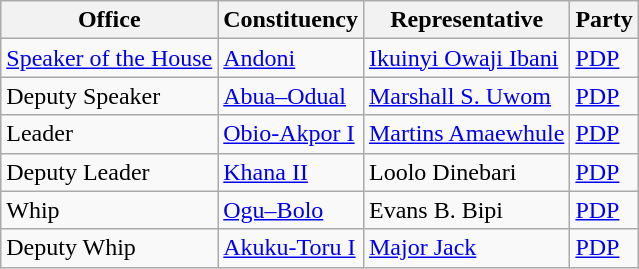<table class=wikitable>
<tr>
<th>Office</th>
<th>Constituency</th>
<th>Representative</th>
<th>Party</th>
</tr>
<tr>
<td><a href='#'>Speaker of the House</a></td>
<td><a href='#'>Andoni</a></td>
<td><a href='#'>Ikuinyi Owaji Ibani</a></td>
<td><a href='#'>PDP</a></td>
</tr>
<tr>
<td>Deputy Speaker</td>
<td><a href='#'>Abua–Odual</a></td>
<td><a href='#'>Marshall S. Uwom</a></td>
<td><a href='#'>PDP</a></td>
</tr>
<tr>
<td>Leader</td>
<td><a href='#'>Obio-Akpor I</a></td>
<td><a href='#'>Martins Amaewhule</a></td>
<td><a href='#'>PDP</a></td>
</tr>
<tr>
<td>Deputy Leader</td>
<td><a href='#'>Khana II</a></td>
<td>Loolo Dinebari</td>
<td><a href='#'>PDP</a></td>
</tr>
<tr>
<td>Whip</td>
<td><a href='#'>Ogu–Bolo</a></td>
<td>Evans B. Bipi</td>
<td><a href='#'>PDP</a></td>
</tr>
<tr>
<td>Deputy Whip</td>
<td><a href='#'>Akuku-Toru I</a></td>
<td><a href='#'>Major Jack</a></td>
<td><a href='#'>PDP</a></td>
</tr>
</table>
